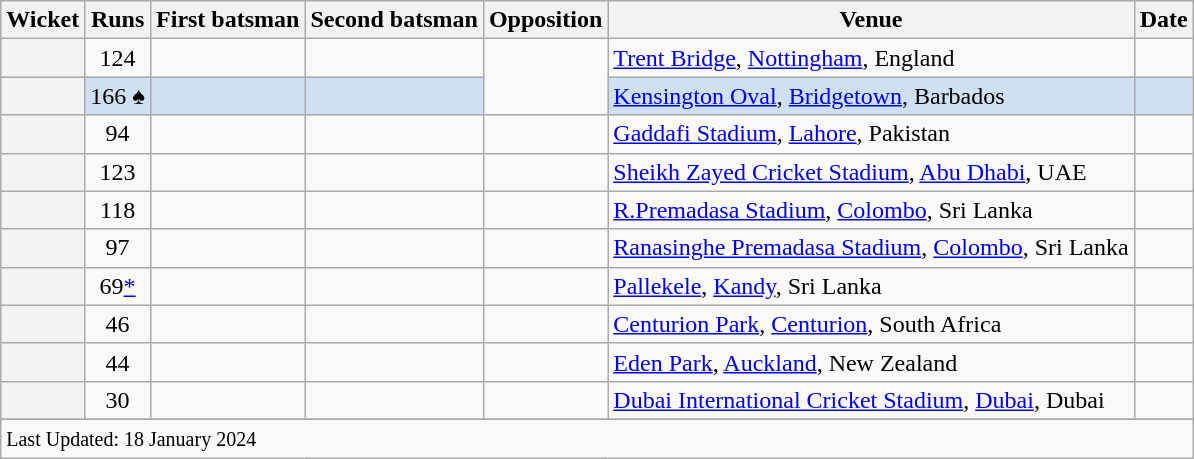<table class="wikitable plainrowheaders sortable">
<tr>
<th scope=col>Wicket</th>
<th scope=col>Runs</th>
<th scope=col>First batsman</th>
<th scope=col>Second batsman</th>
<th scope=col>Opposition</th>
<th scope=col>Venue</th>
<th scope=col>Date</th>
</tr>
<tr>
<th align=center></th>
<td scope=row style=text-align:center;>124</td>
<td></td>
<td></td>
<td rowspan=2></td>
<td><a href='#'>Trent Bridge</a>, <a href='#'>Nottingham</a>, England</td>
<td> </td>
</tr>
<tr bgcolor=#cee0f2>
<th align=center></th>
<td scope=row style=text-align:center;>166 ♠</td>
<td></td>
<td></td>
<td><a href='#'>Kensington Oval</a>, <a href='#'>Bridgetown</a>, Barbados</td>
<td> </td>
</tr>
<tr>
<th align=center></th>
<td scope=row style=text-align:center;>94</td>
<td></td>
<td></td>
<td></td>
<td><a href='#'>Gaddafi Stadium</a>, <a href='#'>Lahore</a>, Pakistan</td>
<td></td>
</tr>
<tr>
<th align=center></th>
<td scope=row style=text-align:center;>123</td>
<td></td>
<td></td>
<td></td>
<td><a href='#'>Sheikh Zayed Cricket Stadium</a>, <a href='#'>Abu Dhabi</a>, UAE</td>
<td> </td>
</tr>
<tr>
<th align=center></th>
<td scope=row style=text-align:center;>118</td>
<td></td>
<td></td>
<td></td>
<td><a href='#'>R.Premadasa Stadium</a>, <a href='#'>Colombo</a>, Sri Lanka</td>
<td></td>
</tr>
<tr>
<th align=center></th>
<td scope=row style=text-align:center;>97</td>
<td></td>
<td></td>
<td></td>
<td><a href='#'>Ranasinghe Premadasa Stadium</a>, <a href='#'>Colombo</a>, Sri Lanka</td>
<td></td>
</tr>
<tr>
<th align=center></th>
<td scope=row style=text-align:center;>69<a href='#'>*</a></td>
<td></td>
<td></td>
<td></td>
<td><a href='#'>Pallekele</a>, <a href='#'>Kandy</a>, Sri Lanka</td>
<td></td>
</tr>
<tr>
<th align=center></th>
<td scope=row style=text-align:center;>46</td>
<td></td>
<td></td>
<td></td>
<td><a href='#'>Centurion Park</a>, <a href='#'>Centurion</a>, South Africa</td>
<td></td>
</tr>
<tr>
<th align=center></th>
<td scope=row style=text-align:center;>44</td>
<td></td>
<td></td>
<td></td>
<td><a href='#'>Eden Park</a>, <a href='#'>Auckland</a>, New Zealand</td>
<td></td>
</tr>
<tr>
<th align=center></th>
<td scope=row style=text-align:center;>30</td>
<td></td>
<td></td>
<td></td>
<td><a href='#'>Dubai International Cricket Stadium</a>, <a href='#'>Dubai</a>, Dubai</td>
<td></td>
</tr>
<tr>
</tr>
<tr class=sortbottom>
<td colspan=7><small>Last Updated: 18 January 2024</small></td>
</tr>
</table>
